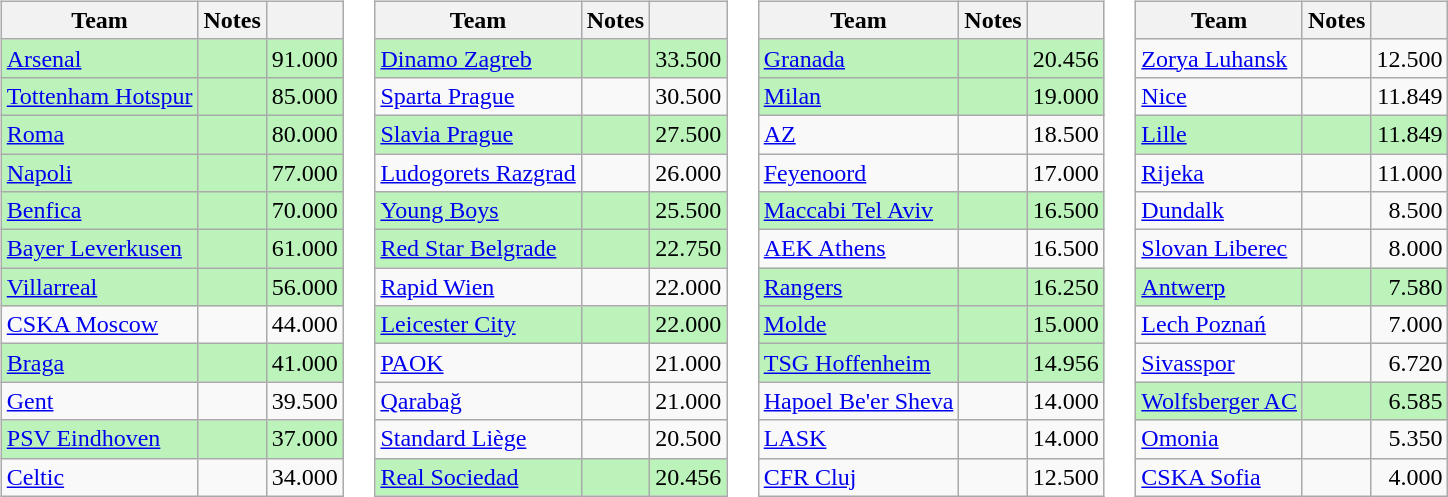<table>
<tr valign=top>
<td><br><table class="wikitable">
<tr>
<th>Team</th>
<th>Notes</th>
<th></th>
</tr>
<tr bgcolor=#BBF3BB>
<td> <a href='#'>Arsenal</a></td>
<td></td>
<td align=right>91.000</td>
</tr>
<tr bgcolor=#BBF3BB>
<td> <a href='#'>Tottenham Hotspur</a></td>
<td></td>
<td align=right>85.000</td>
</tr>
<tr bgcolor=#BBF3BB>
<td> <a href='#'>Roma</a></td>
<td></td>
<td align=right>80.000</td>
</tr>
<tr bgcolor=#BBF3BB>
<td> <a href='#'>Napoli</a></td>
<td></td>
<td align=right>77.000</td>
</tr>
<tr bgcolor=#BBF3BB>
<td> <a href='#'>Benfica</a></td>
<td></td>
<td align=right>70.000</td>
</tr>
<tr bgcolor=#BBF3BB>
<td> <a href='#'>Bayer Leverkusen</a></td>
<td></td>
<td align=right>61.000</td>
</tr>
<tr bgcolor=#BBF3BB>
<td> <a href='#'>Villarreal</a></td>
<td></td>
<td align=right>56.000</td>
</tr>
<tr>
<td> <a href='#'>CSKA Moscow</a></td>
<td></td>
<td align=right>44.000</td>
</tr>
<tr bgcolor=#BBF3BB>
<td> <a href='#'>Braga</a></td>
<td></td>
<td align=right>41.000</td>
</tr>
<tr>
<td> <a href='#'>Gent</a></td>
<td></td>
<td align=right>39.500</td>
</tr>
<tr bgcolor=#BBF3BB>
<td> <a href='#'>PSV Eindhoven</a></td>
<td></td>
<td align=right>37.000</td>
</tr>
<tr>
<td> <a href='#'>Celtic</a></td>
<td></td>
<td align=right>34.000</td>
</tr>
</table>
</td>
<td><br><table class="wikitable">
<tr>
<th>Team</th>
<th>Notes</th>
<th></th>
</tr>
<tr bgcolor=#BBF3BB>
<td> <a href='#'>Dinamo Zagreb</a></td>
<td></td>
<td align=right>33.500</td>
</tr>
<tr>
<td> <a href='#'>Sparta Prague</a></td>
<td></td>
<td align=right>30.500</td>
</tr>
<tr bgcolor=#BBF3BB>
<td> <a href='#'>Slavia Prague</a></td>
<td></td>
<td align=right>27.500</td>
</tr>
<tr>
<td> <a href='#'>Ludogorets Razgrad</a></td>
<td></td>
<td align=right>26.000</td>
</tr>
<tr bgcolor=#BBF3BB>
<td> <a href='#'>Young Boys</a></td>
<td></td>
<td align=right>25.500</td>
</tr>
<tr bgcolor=#BBF3BB>
<td> <a href='#'>Red Star Belgrade</a></td>
<td></td>
<td align=right>22.750</td>
</tr>
<tr>
<td> <a href='#'>Rapid Wien</a></td>
<td></td>
<td align=right>22.000</td>
</tr>
<tr bgcolor=#BBF3BB>
<td> <a href='#'>Leicester City</a></td>
<td></td>
<td align=right>22.000</td>
</tr>
<tr>
<td> <a href='#'>PAOK</a></td>
<td></td>
<td align=right>21.000</td>
</tr>
<tr>
<td> <a href='#'>Qarabağ</a></td>
<td></td>
<td align=right>21.000</td>
</tr>
<tr>
<td> <a href='#'>Standard Liège</a></td>
<td></td>
<td align=right>20.500</td>
</tr>
<tr bgcolor=#BBF3BB>
<td> <a href='#'>Real Sociedad</a></td>
<td></td>
<td align=right>20.456</td>
</tr>
</table>
</td>
<td><br><table class="wikitable">
<tr>
<th>Team</th>
<th>Notes</th>
<th></th>
</tr>
<tr bgcolor=#BBF3BB>
<td> <a href='#'>Granada</a></td>
<td></td>
<td align=right>20.456</td>
</tr>
<tr bgcolor=#BBF3BB>
<td> <a href='#'>Milan</a></td>
<td></td>
<td align=right>19.000</td>
</tr>
<tr>
<td> <a href='#'>AZ</a></td>
<td></td>
<td align=right>18.500</td>
</tr>
<tr>
<td> <a href='#'>Feyenoord</a></td>
<td></td>
<td align=right>17.000</td>
</tr>
<tr bgcolor=#BBF3BB>
<td> <a href='#'>Maccabi Tel Aviv</a></td>
<td></td>
<td align=right>16.500</td>
</tr>
<tr>
<td> <a href='#'>AEK Athens</a></td>
<td></td>
<td align=right>16.500</td>
</tr>
<tr bgcolor=#BBF3BB>
<td> <a href='#'>Rangers</a></td>
<td></td>
<td align=right>16.250</td>
</tr>
<tr bgcolor=#BBF3BB>
<td> <a href='#'>Molde</a></td>
<td></td>
<td align=right>15.000</td>
</tr>
<tr bgcolor=#BBF3BB>
<td> <a href='#'>TSG Hoffenheim</a></td>
<td></td>
<td align=right>14.956</td>
</tr>
<tr>
<td> <a href='#'>Hapoel Be'er Sheva</a></td>
<td></td>
<td align=right>14.000</td>
</tr>
<tr>
<td> <a href='#'>LASK</a></td>
<td></td>
<td align=right>14.000</td>
</tr>
<tr>
<td> <a href='#'>CFR Cluj</a></td>
<td></td>
<td align=right>12.500</td>
</tr>
</table>
</td>
<td><br><table class="wikitable">
<tr>
<th>Team</th>
<th>Notes</th>
<th></th>
</tr>
<tr>
<td> <a href='#'>Zorya Luhansk</a></td>
<td></td>
<td align=right>12.500</td>
</tr>
<tr>
<td> <a href='#'>Nice</a></td>
<td></td>
<td align=right>11.849</td>
</tr>
<tr bgcolor=#BBF3BB>
<td> <a href='#'>Lille</a></td>
<td></td>
<td align=right>11.849</td>
</tr>
<tr>
<td> <a href='#'>Rijeka</a></td>
<td></td>
<td align=right>11.000</td>
</tr>
<tr>
<td> <a href='#'>Dundalk</a></td>
<td></td>
<td align=right>8.500</td>
</tr>
<tr>
<td> <a href='#'>Slovan Liberec</a></td>
<td></td>
<td align=right>8.000</td>
</tr>
<tr bgcolor=#BBF3BB>
<td> <a href='#'>Antwerp</a></td>
<td></td>
<td align=right>7.580</td>
</tr>
<tr>
<td> <a href='#'>Lech Poznań</a></td>
<td></td>
<td align=right>7.000</td>
</tr>
<tr>
<td> <a href='#'>Sivasspor</a></td>
<td></td>
<td align=right>6.720</td>
</tr>
<tr bgcolor=#BBF3BB>
<td> <a href='#'>Wolfsberger AC</a></td>
<td></td>
<td align=right>6.585</td>
</tr>
<tr>
<td> <a href='#'>Omonia</a></td>
<td></td>
<td align=right>5.350</td>
</tr>
<tr>
<td> <a href='#'>CSKA Sofia</a></td>
<td></td>
<td align=right>4.000</td>
</tr>
</table>
</td>
</tr>
</table>
